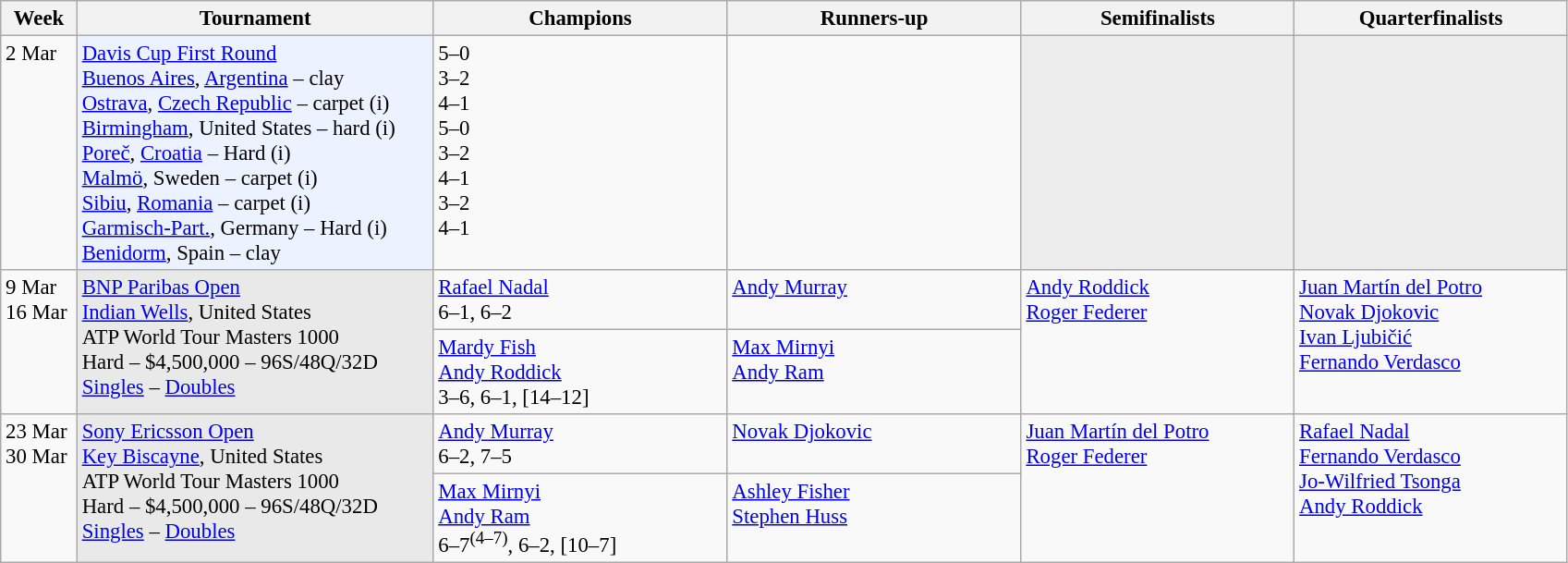<table class=wikitable style=font-size:95%>
<tr>
<th style="width:48px;">Week</th>
<th style="width:250px;">Tournament</th>
<th style="width:205px;">Champions</th>
<th style="width:205px;">Runners-up</th>
<th style="width:190px;">Semifinalists</th>
<th style="width:190px;">Quarterfinalists</th>
</tr>
<tr valign=top>
<td rowspan=1>2 Mar</td>
<td style="background:#ecf2ff;"rowspan=1><a href='#'>Davis Cup First Round</a><br> <a href='#'>Buenos Aires</a>, <a href='#'>Argentina</a> – clay<br> <a href='#'>Ostrava</a>, <a href='#'>Czech Republic</a> – carpet (i)<br> <a href='#'>Birmingham</a>, United States – hard (i)<br> <a href='#'>Poreč</a>, <a href='#'>Croatia</a> – Hard (i)<br> <a href='#'>Malmö</a>, Sweden – carpet (i)<br> <a href='#'>Sibiu</a>, <a href='#'>Romania</a> – carpet (i)<br> <a href='#'>Garmisch-Part.</a>, Germany – Hard (i)<br><a href='#'>Benidorm</a>, Spain – clay</td>
<td> 5–0<br> 3–2<br> 4–1<br> 5–0<br> 3–2<br> 4–1<br> 3–2<br> 4–1</td>
<td><br><br><br><br><br><br><br></td>
<td bgcolor="#ededed"></td>
<td bgcolor="#ededed"></td>
</tr>
<tr valign=top>
<td rowspan=2>9 Mar<br>16 Mar</td>
<td style="background:#e9e9e9;"rowspan=2><a href='#'>BNP Paribas Open</a><br> <a href='#'>Indian Wells</a>, United States<br>ATP World Tour Masters 1000<br>Hard – $4,500,000 – 96S/48Q/32D<br><a href='#'>Singles</a> – <a href='#'>Doubles</a></td>
<td> <a href='#'>Rafael Nadal</a> <br>6–1, 6–2</td>
<td> <a href='#'>Andy Murray</a></td>
<td rowspan=2> <a href='#'>Andy Roddick</a><br> <a href='#'>Roger Federer</a></td>
<td rowspan=2> <a href='#'>Juan Martín del Potro</a><br> <a href='#'>Novak Djokovic</a><br> <a href='#'>Ivan Ljubičić</a><br> <a href='#'>Fernando Verdasco</a></td>
</tr>
<tr valign=top>
<td> <a href='#'>Mardy Fish</a><br> <a href='#'>Andy Roddick</a><br>3–6, 6–1, [14–12]</td>
<td> <a href='#'>Max Mirnyi</a><br> <a href='#'>Andy Ram</a></td>
</tr>
<tr valign=top>
<td rowspan=2>23 Mar<br>30 Mar</td>
<td style="background:#e9e9e9;"rowspan=2><a href='#'>Sony Ericsson Open</a><br> <a href='#'>Key Biscayne</a>, United States<br>ATP World Tour Masters 1000<br>Hard – $4,500,000 – 96S/48Q/32D<br><a href='#'>Singles</a> – <a href='#'>Doubles</a></td>
<td> <a href='#'>Andy Murray</a><br>6–2, 7–5</td>
<td> <a href='#'>Novak Djokovic</a></td>
<td rowspan=2> <a href='#'>Juan Martín del Potro</a><br> <a href='#'>Roger Federer</a></td>
<td rowspan=2> <a href='#'>Rafael Nadal</a><br> <a href='#'>Fernando Verdasco</a><br> <a href='#'>Jo-Wilfried Tsonga</a><br> <a href='#'>Andy Roddick</a></td>
</tr>
<tr valign=top>
<td> <a href='#'>Max Mirnyi</a><br> <a href='#'>Andy Ram</a><br>6–7<sup>(4–7)</sup>, 6–2, [10–7]</td>
<td> <a href='#'>Ashley Fisher</a><br> <a href='#'>Stephen Huss</a></td>
</tr>
</table>
